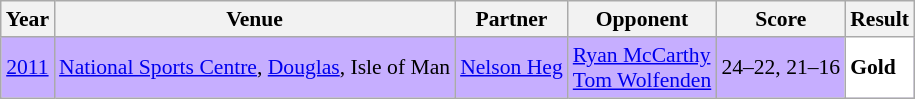<table class="sortable wikitable" style="font-size: 90%;">
<tr>
<th>Year</th>
<th>Venue</th>
<th>Partner</th>
<th>Opponent</th>
<th>Score</th>
<th>Result</th>
</tr>
<tr style="background:#C6AEFF">
<td align="center"><a href='#'>2011</a></td>
<td align="left"><a href='#'>National Sports Centre</a>, <a href='#'>Douglas</a>, Isle of Man</td>
<td align="left"> <a href='#'>Nelson Heg</a></td>
<td align="left"> <a href='#'>Ryan McCarthy</a><br> <a href='#'>Tom Wolfenden</a></td>
<td align="left">24–22, 21–16</td>
<td style="text-align:left; background:white"> <strong>Gold</strong></td>
</tr>
</table>
